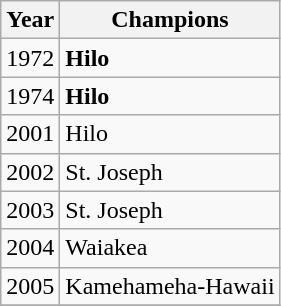<table class="wikitable">
<tr>
<th>Year</th>
<th>Champions</th>
</tr>
<tr>
<td>1972</td>
<td><strong>Hilo</strong></td>
</tr>
<tr>
<td>1974</td>
<td><strong>Hilo</strong></td>
</tr>
<tr>
<td>2001</td>
<td>Hilo</td>
</tr>
<tr>
<td>2002</td>
<td>St. Joseph</td>
</tr>
<tr>
<td>2003</td>
<td>St. Joseph</td>
</tr>
<tr>
<td>2004</td>
<td>Waiakea</td>
</tr>
<tr>
<td>2005</td>
<td>Kamehameha-Hawaii</td>
</tr>
<tr>
</tr>
</table>
